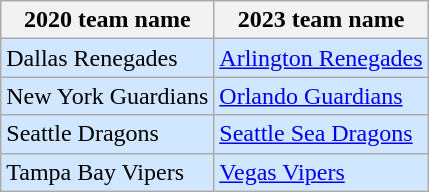<table class="wikitable">
<tr>
<th>2020 team name</th>
<th>2023 team name</th>
</tr>
<tr>
<td style="background-color: #D0E7FF;">Dallas Renegades</td>
<td style="background-color: #D0E7FF;"><a href='#'>Arlington Renegades</a></td>
</tr>
<tr>
<td style="background-color: #D0E7FF;">New York Guardians</td>
<td style="background-color: #D0E7FF;"><a href='#'>Orlando Guardians</a></td>
</tr>
<tr>
<td style="background-color: #D0E7FF;">Seattle Dragons</td>
<td style="background-color: #D0E7FF;"><a href='#'>Seattle Sea Dragons</a></td>
</tr>
<tr>
<td style="background-color: #D0E7FF;">Tampa Bay Vipers</td>
<td style="background-color: #D0E7FF;"><a href='#'>Vegas Vipers</a></td>
</tr>
</table>
